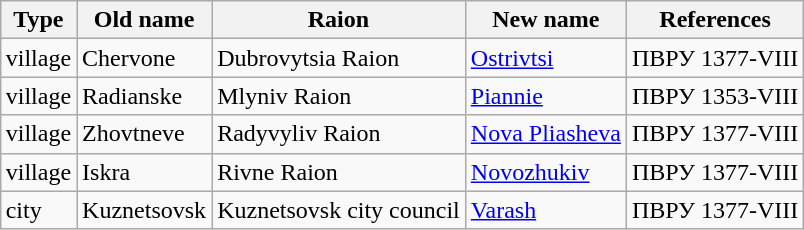<table class="wikitable sortable" style="margin:auto;">
<tr>
<th>Type</th>
<th>Old name</th>
<th>Raion</th>
<th>New name</th>
<th>References</th>
</tr>
<tr>
<td>village</td>
<td>Chervone</td>
<td>Dubrovytsia Raion</td>
<td><a href='#'>Ostrivtsi</a></td>
<td>ПВРУ 1377-VIII</td>
</tr>
<tr>
<td>village</td>
<td>Radianske</td>
<td>Mlyniv Raion</td>
<td><a href='#'>Piannie</a></td>
<td>ПВРУ 1353-VIII</td>
</tr>
<tr>
<td>village</td>
<td>Zhovtneve</td>
<td>Radyvyliv Raion</td>
<td><a href='#'>Nova Pliasheva</a></td>
<td>ПВРУ 1377-VIII</td>
</tr>
<tr>
<td>village</td>
<td>Iskra</td>
<td>Rivne Raion</td>
<td><a href='#'>Novozhukiv</a></td>
<td>ПВРУ 1377-VIII</td>
</tr>
<tr>
<td>city</td>
<td>Kuznetsovsk</td>
<td>Kuznetsovsk city council</td>
<td><a href='#'>Varash</a></td>
<td>ПВРУ 1377-VIII</td>
</tr>
</table>
